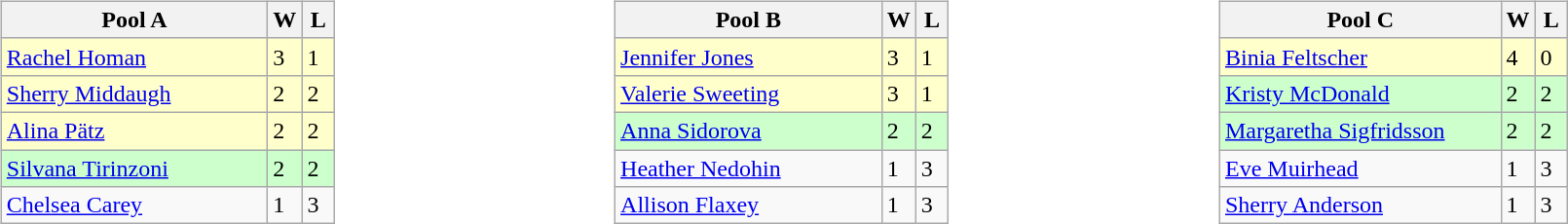<table>
<tr>
<td valign=top width=10%><br><table class=wikitable>
<tr>
<th width=175>Pool A</th>
<th width=15>W</th>
<th width=15>L</th>
</tr>
<tr bgcolor=#ffffcc>
<td> <a href='#'>Rachel Homan</a></td>
<td>3</td>
<td>1</td>
</tr>
<tr bgcolor=#ffffcc>
<td> <a href='#'>Sherry Middaugh</a></td>
<td>2</td>
<td>2</td>
</tr>
<tr bgcolor=#ffffcc>
<td> <a href='#'>Alina Pätz</a></td>
<td>2</td>
<td>2</td>
</tr>
<tr bgcolor=#ccffcc>
<td> <a href='#'>Silvana Tirinzoni</a></td>
<td>2</td>
<td>2</td>
</tr>
<tr>
<td> <a href='#'>Chelsea Carey</a></td>
<td>1</td>
<td>3</td>
</tr>
</table>
</td>
<td valign=top width=10%><br><table class=wikitable>
<tr>
<th width=175>Pool B</th>
<th width=15>W</th>
<th width=15>L</th>
</tr>
<tr bgcolor=#ffffcc>
<td> <a href='#'>Jennifer Jones</a></td>
<td>3</td>
<td>1</td>
</tr>
<tr bgcolor=#ffffcc>
<td> <a href='#'>Valerie Sweeting</a></td>
<td>3</td>
<td>1</td>
</tr>
<tr bgcolor=#ccffcc>
<td> <a href='#'>Anna Sidorova</a></td>
<td>2</td>
<td>2</td>
</tr>
<tr>
<td> <a href='#'>Heather Nedohin</a></td>
<td>1</td>
<td>3</td>
</tr>
<tr>
<td> <a href='#'>Allison Flaxey</a></td>
<td>1</td>
<td>3</td>
</tr>
</table>
</td>
<td valign=top width=10%><br><table class=wikitable>
<tr>
<th width=185>Pool C</th>
<th width=15>W</th>
<th width=15>L</th>
</tr>
<tr bgcolor=#ffffcc>
<td> <a href='#'>Binia Feltscher</a></td>
<td>4</td>
<td>0</td>
</tr>
<tr bgcolor=#ccffcc>
<td> <a href='#'>Kristy McDonald</a></td>
<td>2</td>
<td>2</td>
</tr>
<tr bgcolor=#ccffcc>
<td> <a href='#'>Margaretha Sigfridsson</a></td>
<td>2</td>
<td>2</td>
</tr>
<tr>
<td> <a href='#'>Eve Muirhead</a></td>
<td>1</td>
<td>3</td>
</tr>
<tr>
<td> <a href='#'>Sherry Anderson</a></td>
<td>1</td>
<td>3</td>
</tr>
</table>
</td>
</tr>
</table>
